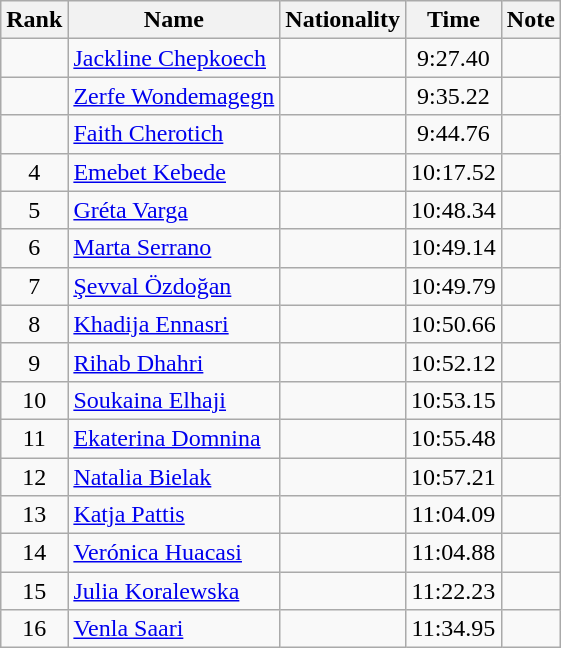<table class="wikitable sortable" style="text-align:center">
<tr>
<th>Rank</th>
<th>Name</th>
<th>Nationality</th>
<th>Time</th>
<th>Note</th>
</tr>
<tr>
<td></td>
<td align=left><a href='#'>Jackline Chepkoech</a></td>
<td align=left></td>
<td>9:27.40</td>
<td></td>
</tr>
<tr>
<td></td>
<td align=left><a href='#'>Zerfe Wondemagegn</a></td>
<td align=left></td>
<td>9:35.22</td>
<td></td>
</tr>
<tr>
<td></td>
<td align=left><a href='#'>Faith Cherotich</a></td>
<td align=left></td>
<td>9:44.76</td>
<td></td>
</tr>
<tr>
<td>4</td>
<td align=left><a href='#'>Emebet Kebede</a></td>
<td align=left></td>
<td>10:17.52</td>
<td></td>
</tr>
<tr>
<td>5</td>
<td align=left><a href='#'>Gréta Varga</a></td>
<td align=left></td>
<td>10:48.34</td>
<td></td>
</tr>
<tr>
<td>6</td>
<td align=left><a href='#'>Marta Serrano</a></td>
<td align=left></td>
<td>10:49.14</td>
<td></td>
</tr>
<tr>
<td>7</td>
<td align=left><a href='#'>Şevval Özdoğan</a></td>
<td align=left></td>
<td>10:49.79</td>
<td></td>
</tr>
<tr>
<td>8</td>
<td align=left><a href='#'>Khadija Ennasri</a></td>
<td align=left></td>
<td>10:50.66</td>
<td></td>
</tr>
<tr>
<td>9</td>
<td align=left><a href='#'>Rihab Dhahri</a></td>
<td align=left></td>
<td>10:52.12</td>
<td></td>
</tr>
<tr>
<td>10</td>
<td align=left><a href='#'>Soukaina Elhaji</a></td>
<td align=left></td>
<td>10:53.15</td>
<td></td>
</tr>
<tr>
<td>11</td>
<td align=left><a href='#'>Ekaterina Domnina</a></td>
<td align=left></td>
<td>10:55.48</td>
<td></td>
</tr>
<tr>
<td>12</td>
<td align=left><a href='#'>Natalia Bielak</a></td>
<td align=left></td>
<td>10:57.21</td>
<td></td>
</tr>
<tr>
<td>13</td>
<td align=left><a href='#'>Katja Pattis</a></td>
<td align=left></td>
<td>11:04.09</td>
<td></td>
</tr>
<tr>
<td>14</td>
<td align=left><a href='#'>Verónica Huacasi</a></td>
<td align=left></td>
<td>11:04.88</td>
<td></td>
</tr>
<tr>
<td>15</td>
<td align=left><a href='#'>Julia Koralewska</a></td>
<td align=left></td>
<td>11:22.23</td>
<td></td>
</tr>
<tr>
<td>16</td>
<td align=left><a href='#'>Venla Saari</a></td>
<td align=left></td>
<td>11:34.95</td>
<td></td>
</tr>
</table>
